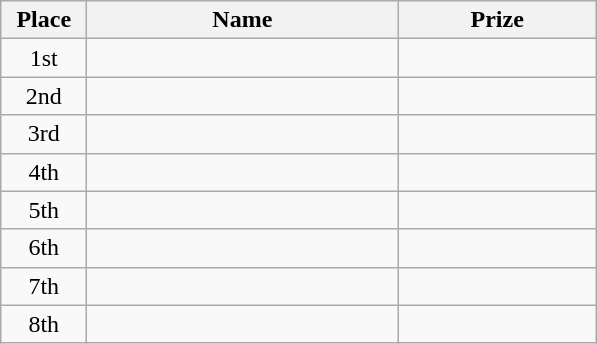<table class="wikitable">
<tr>
<th width="50">Place</th>
<th width="200">Name</th>
<th width="125">Prize</th>
</tr>
<tr>
<td align = "center">1st</td>
<td align = "center"></td>
<td align = "center"></td>
</tr>
<tr>
<td align = "center">2nd</td>
<td align = "center"></td>
<td align = "center"></td>
</tr>
<tr>
<td align = "center">3rd</td>
<td align = "center"></td>
<td align = "center"></td>
</tr>
<tr>
<td align = "center">4th</td>
<td align = "center"></td>
<td align = "center"></td>
</tr>
<tr>
<td align = "center">5th</td>
<td align = "center"></td>
<td align = "center"></td>
</tr>
<tr>
<td align = "center">6th</td>
<td align = "center"></td>
<td align = "center"></td>
</tr>
<tr>
<td align = "center">7th</td>
<td align = "center"></td>
<td align = "center"></td>
</tr>
<tr>
<td align = "center">8th</td>
<td align = "center"></td>
<td align = "center"></td>
</tr>
</table>
